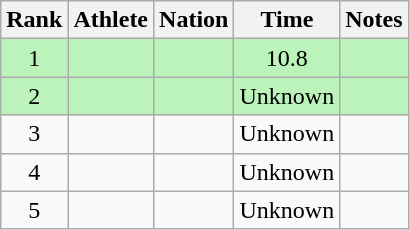<table class="wikitable sortable">
<tr>
<th>Rank</th>
<th>Athlete</th>
<th>Nation</th>
<th>Time</th>
<th>Notes</th>
</tr>
<tr style="background:#bbf3bb;">
<td align=center>1</td>
<td></td>
<td></td>
<td align=center>10.8</td>
<td align=center></td>
</tr>
<tr style="background:#bbf3bb;">
<td align=center>2</td>
<td></td>
<td></td>
<td align=center>Unknown</td>
<td align=center></td>
</tr>
<tr>
<td align=center>3</td>
<td></td>
<td></td>
<td align=center>Unknown</td>
<td></td>
</tr>
<tr>
<td align=center>4</td>
<td></td>
<td></td>
<td align=center>Unknown</td>
<td></td>
</tr>
<tr>
<td align=center>5</td>
<td></td>
<td></td>
<td align=center>Unknown</td>
<td></td>
</tr>
</table>
